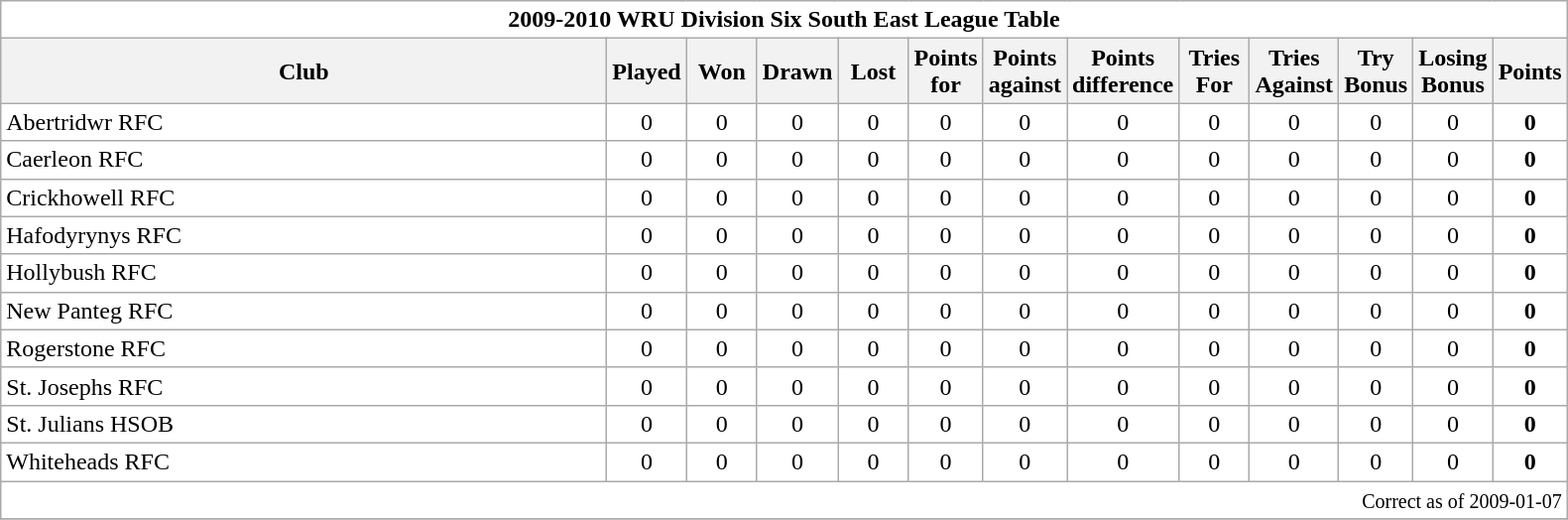<table class="wikitable" style="float:left; margin-right:15px; text-align: center;">
<tr>
<td colspan="13" bgcolor="#FFFFFF" cellpadding="0" cellspacing="0"><strong>2009-2010 WRU Division Six South East League Table</strong></td>
</tr>
<tr>
<th bgcolor="#efefef" width="400">Club</th>
<th bgcolor="#efefef" width="40">Played</th>
<th bgcolor="#efefef" width="40">Won</th>
<th bgcolor="#efefef" width="40">Drawn</th>
<th bgcolor="#efefef" width="40">Lost</th>
<th bgcolor="#efefef" width="40">Points for</th>
<th bgcolor="#efefef" width="40">Points against</th>
<th bgcolor="#efefef" width="40">Points difference</th>
<th bgcolor="#efefef" width="40">Tries For</th>
<th bgcolor="#efefef" width="40">Tries Against</th>
<th bgcolor="#efefef" width="40">Try Bonus</th>
<th bgcolor="#efefef" width="40">Losing Bonus</th>
<th bgcolor="#efefef" width="40">Points</th>
</tr>
<tr bgcolor=#ffffff align=center>
<td align=left>Abertridwr RFC</td>
<td>0</td>
<td>0</td>
<td>0</td>
<td>0</td>
<td>0</td>
<td>0</td>
<td>0</td>
<td>0</td>
<td>0</td>
<td>0</td>
<td>0</td>
<td><strong>0</strong></td>
</tr>
<tr bgcolor=#ffffff align=center>
<td align=left>Caerleon RFC</td>
<td>0</td>
<td>0</td>
<td>0</td>
<td>0</td>
<td>0</td>
<td>0</td>
<td>0</td>
<td>0</td>
<td>0</td>
<td>0</td>
<td>0</td>
<td><strong>0</strong></td>
</tr>
<tr bgcolor=#ffffff align=center>
<td align=left>Crickhowell RFC</td>
<td>0</td>
<td>0</td>
<td>0</td>
<td>0</td>
<td>0</td>
<td>0</td>
<td>0</td>
<td>0</td>
<td>0</td>
<td>0</td>
<td>0</td>
<td><strong>0</strong></td>
</tr>
<tr bgcolor=#ffffff align=center>
<td align=left>Hafodyrynys RFC</td>
<td>0</td>
<td>0</td>
<td>0</td>
<td>0</td>
<td>0</td>
<td>0</td>
<td>0</td>
<td>0</td>
<td>0</td>
<td>0</td>
<td>0</td>
<td><strong>0</strong></td>
</tr>
<tr bgcolor=#ffffff align=center>
<td align=left>Hollybush RFC</td>
<td>0</td>
<td>0</td>
<td>0</td>
<td>0</td>
<td>0</td>
<td>0</td>
<td>0</td>
<td>0</td>
<td>0</td>
<td>0</td>
<td>0</td>
<td><strong>0</strong></td>
</tr>
<tr bgcolor=#ffffff align=center>
<td align=left>New Panteg RFC</td>
<td>0</td>
<td>0</td>
<td>0</td>
<td>0</td>
<td>0</td>
<td>0</td>
<td>0</td>
<td>0</td>
<td>0</td>
<td>0</td>
<td>0</td>
<td><strong>0</strong></td>
</tr>
<tr bgcolor=#ffffff align=center>
<td align=left>Rogerstone RFC</td>
<td>0</td>
<td>0</td>
<td>0</td>
<td>0</td>
<td>0</td>
<td>0</td>
<td>0</td>
<td>0</td>
<td>0</td>
<td>0</td>
<td>0</td>
<td><strong>0</strong></td>
</tr>
<tr bgcolor=#ffffff align=center>
<td align=left>St. Josephs RFC</td>
<td>0</td>
<td>0</td>
<td>0</td>
<td>0</td>
<td>0</td>
<td>0</td>
<td>0</td>
<td>0</td>
<td>0</td>
<td>0</td>
<td>0</td>
<td><strong>0</strong></td>
</tr>
<tr bgcolor=#ffffff align=center>
<td align=left>St. Julians HSOB</td>
<td>0</td>
<td>0</td>
<td>0</td>
<td>0</td>
<td>0</td>
<td>0</td>
<td>0</td>
<td>0</td>
<td>0</td>
<td>0</td>
<td>0</td>
<td><strong>0</strong></td>
</tr>
<tr bgcolor=#ffffff align=center>
<td align=left>Whiteheads RFC</td>
<td>0</td>
<td>0</td>
<td>0</td>
<td>0</td>
<td>0</td>
<td>0</td>
<td>0</td>
<td>0</td>
<td>0</td>
<td>0</td>
<td>0</td>
<td><strong>0</strong></td>
</tr>
<tr>
<td colspan="13" align="right" bgcolor="#FFFFFF" cellpadding="0" cellspacing="0"><small>Correct as of 2009-01-07</small></td>
</tr>
<tr>
</tr>
</table>
